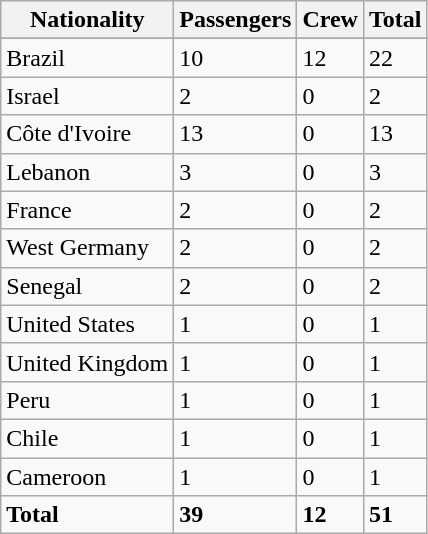<table class="wikitable">
<tr>
<th rowspan="1">Nationality</th>
<th colspan="1">Passengers</th>
<th colspan="1">Crew</th>
<th colspan="1">Total</th>
</tr>
<tr style="background:#ccccff;">
</tr>
<tr valign="top">
<td>Brazil</td>
<td>10</td>
<td>12</td>
<td>22</td>
</tr>
<tr valign="top">
<td>Israel</td>
<td>2</td>
<td>0</td>
<td>2</td>
</tr>
<tr valign="top">
<td>Côte d'Ivoire</td>
<td>13</td>
<td>0</td>
<td>13</td>
</tr>
<tr valign="top">
<td>Lebanon</td>
<td>3</td>
<td>0</td>
<td>3</td>
</tr>
<tr valign="top">
<td>France</td>
<td>2</td>
<td>0</td>
<td>2</td>
</tr>
<tr valign="top">
<td>West Germany</td>
<td>2</td>
<td>0</td>
<td>2</td>
</tr>
<tr valign="top">
<td>Senegal</td>
<td>2</td>
<td>0</td>
<td>2</td>
</tr>
<tr valign="top">
<td>United States</td>
<td>1</td>
<td>0</td>
<td>1</td>
</tr>
<tr valign="top">
<td>United Kingdom</td>
<td>1</td>
<td>0</td>
<td>1</td>
</tr>
<tr valign="top">
<td>Peru</td>
<td>1</td>
<td>0</td>
<td>1</td>
</tr>
<tr valign="top">
<td>Chile</td>
<td>1</td>
<td>0</td>
<td>1</td>
</tr>
<tr valign="top">
<td>Cameroon</td>
<td>1</td>
<td>0</td>
<td>1</td>
</tr>
<tr valign="top">
<td><strong>Total</strong></td>
<td><strong>39</strong></td>
<td><strong>12</strong></td>
<td><strong>51</strong></td>
</tr>
</table>
